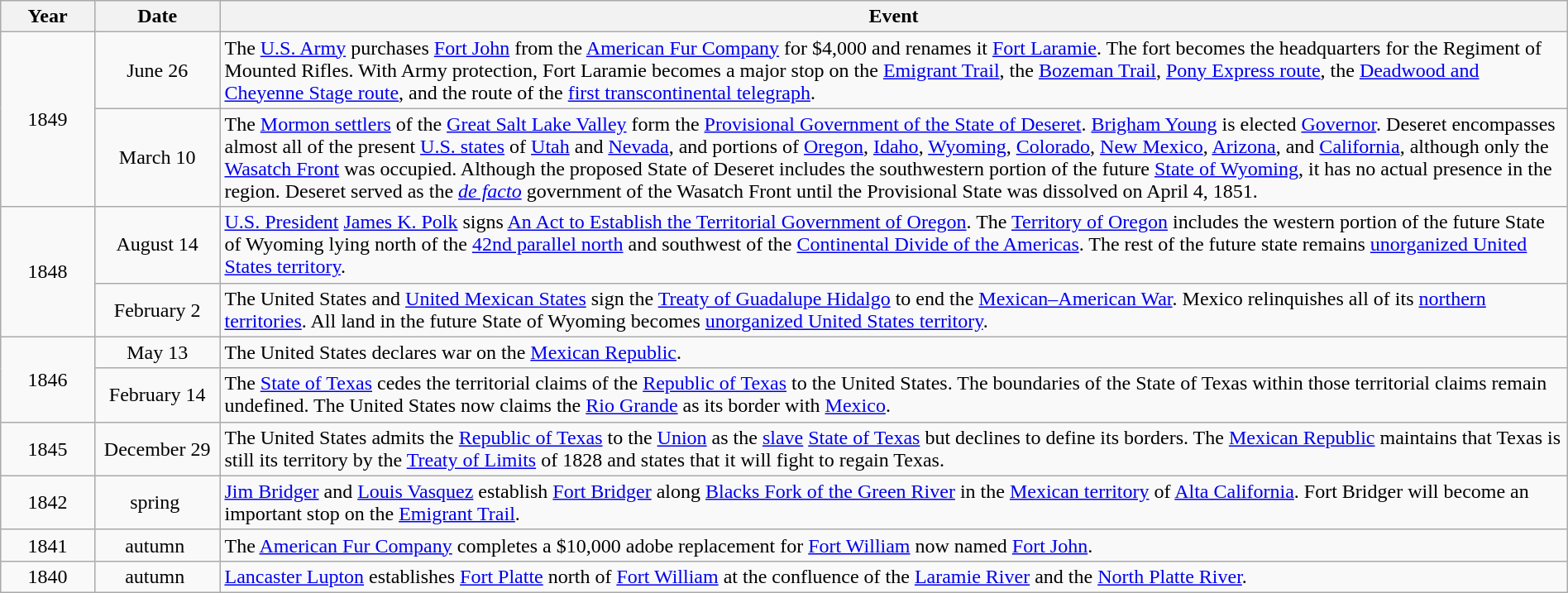<table class="wikitable" style="width:100%;">
<tr>
<th style="width:6%">Year</th>
<th style="width:8%">Date</th>
<th style="width:86%">Event</th>
</tr>
<tr>
<td align=center rowspan=2>1849</td>
<td align=center>June 26</td>
<td>The <a href='#'>U.S. Army</a> purchases <a href='#'>Fort John</a> from the <a href='#'>American Fur Company</a> for $4,000 and renames it <a href='#'>Fort Laramie</a>. The fort becomes the headquarters for the Regiment of Mounted Rifles.  With Army protection, Fort Laramie becomes a major stop on the <a href='#'>Emigrant Trail</a>, the <a href='#'>Bozeman Trail</a>, <a href='#'>Pony Express route</a>, the <a href='#'>Deadwood and Cheyenne Stage route</a>, and the route of the <a href='#'>first transcontinental telegraph</a>.</td>
</tr>
<tr>
<td align=center>March 10</td>
<td>The <a href='#'>Mormon settlers</a> of the <a href='#'>Great Salt Lake Valley</a> form the <a href='#'>Provisional Government of the State of Deseret</a>. <a href='#'>Brigham Young</a> is elected <a href='#'>Governor</a>. Deseret encompasses almost all of the present <a href='#'>U.S. states</a> of <a href='#'>Utah</a> and <a href='#'>Nevada</a>, and portions of <a href='#'>Oregon</a>, <a href='#'>Idaho</a>, <a href='#'>Wyoming</a>, <a href='#'>Colorado</a>, <a href='#'>New Mexico</a>, <a href='#'>Arizona</a>, and <a href='#'>California</a>, although only the <a href='#'>Wasatch Front</a> was occupied. Although the proposed State of Deseret includes the southwestern portion of the future <a href='#'>State of Wyoming</a>, it has no actual presence in the region. Deseret served as the <em><a href='#'>de facto</a></em> government of the Wasatch Front until the Provisional State was dissolved on April 4, 1851.</td>
</tr>
<tr>
<td align=center rowspan=2>1848</td>
<td align=center>August 14</td>
<td><a href='#'>U.S. President</a> <a href='#'>James K. Polk</a> signs <a href='#'>An Act to Establish the Territorial Government of Oregon</a>.  The <a href='#'>Territory of Oregon</a> includes the western portion of the future State of Wyoming lying north of the <a href='#'>42nd parallel north</a> and southwest of the <a href='#'>Continental Divide of the Americas</a>.  The rest of the future state remains <a href='#'>unorganized United States territory</a>.</td>
</tr>
<tr>
<td align=center>February 2</td>
<td>The United States and <a href='#'>United Mexican States</a> sign the <a href='#'>Treaty of Guadalupe Hidalgo</a> to end the <a href='#'>Mexican–American War</a>.  Mexico relinquishes all of its <a href='#'>northern territories</a>.  All land in the future State of Wyoming becomes <a href='#'>unorganized United States territory</a>.</td>
</tr>
<tr>
<td align=center rowspan=2>1846</td>
<td align=center>May 13</td>
<td>The United States declares war on the <a href='#'>Mexican Republic</a>.</td>
</tr>
<tr>
<td align=center>February 14</td>
<td>The <a href='#'>State of Texas</a> cedes the territorial claims of the <a href='#'>Republic of Texas</a> to the United States.  The boundaries of the State of Texas within those territorial claims remain undefined.  The United States now claims the <a href='#'>Rio Grande</a> as its border with <a href='#'>Mexico</a>.</td>
</tr>
<tr>
<td align=center rowspan=1>1845</td>
<td align=center>December 29</td>
<td>The United States admits the <a href='#'>Republic of Texas</a> to the <a href='#'>Union</a> as the <a href='#'>slave</a> <a href='#'>State of Texas</a> but declines to define its borders.  The <a href='#'>Mexican Republic</a> maintains that Texas is still its territory by the <a href='#'>Treaty of Limits</a> of 1828 and states that it will fight to regain Texas.</td>
</tr>
<tr>
<td align=center rowspan=1>1842</td>
<td align=center>spring </td>
<td><a href='#'>Jim Bridger</a> and <a href='#'>Louis Vasquez</a> establish <a href='#'>Fort Bridger</a> along <a href='#'>Blacks Fork of the Green River</a> in the <a href='#'>Mexican territory</a> of <a href='#'>Alta California</a>. Fort Bridger will become an important stop on the <a href='#'>Emigrant Trail</a>.</td>
</tr>
<tr>
<td align=center rowspan=1>1841</td>
<td align=center>autumn </td>
<td>The <a href='#'>American Fur Company</a> completes a $10,000 adobe replacement for <a href='#'>Fort William</a> now named <a href='#'>Fort John</a>.</td>
</tr>
<tr>
<td align=center rowspan=1>1840</td>
<td align=center>autumn </td>
<td><a href='#'>Lancaster Lupton</a> establishes <a href='#'>Fort Platte</a>  north of <a href='#'>Fort William</a> at the confluence of the <a href='#'>Laramie River</a> and the <a href='#'>North Platte River</a>.</td>
</tr>
</table>
